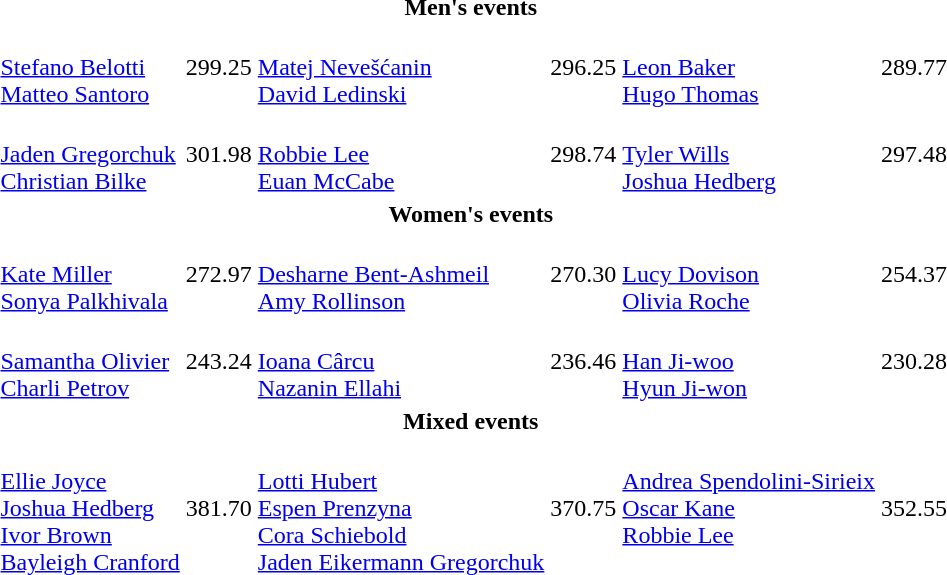<table>
<tr>
<th colspan=7>Men's events</th>
</tr>
<tr>
<td></td>
<td><br><a href='#'>Stefano Belotti</a><br><a href='#'>Matteo Santoro</a></td>
<td>299.25</td>
<td><br><a href='#'>Matej Nevešćanin</a><br><a href='#'>David Ledinski</a></td>
<td>296.25</td>
<td><br><a href='#'>Leon Baker</a><br><a href='#'>Hugo Thomas</a></td>
<td>289.77</td>
</tr>
<tr>
<td></td>
<td><br><a href='#'>Jaden Gregorchuk</a><br><a href='#'>Christian Bilke</a></td>
<td>301.98</td>
<td><br><a href='#'>Robbie Lee</a><br><a href='#'>Euan McCabe</a></td>
<td>298.74</td>
<td><br><a href='#'>Tyler Wills</a><br><a href='#'>Joshua Hedberg</a></td>
<td>297.48</td>
</tr>
<tr>
<th colspan=7>Women's events</th>
</tr>
<tr>
<td></td>
<td><br><a href='#'>Kate Miller</a><br><a href='#'>Sonya Palkhivala</a></td>
<td>272.97</td>
<td><br><a href='#'>Desharne Bent-Ashmeil</a><br><a href='#'>Amy Rollinson</a></td>
<td>270.30</td>
<td><br><a href='#'>Lucy Dovison</a><br><a href='#'>Olivia Roche</a></td>
<td>254.37</td>
</tr>
<tr>
<td></td>
<td><br><a href='#'>Samantha Olivier</a><br><a href='#'>Charli Petrov</a></td>
<td>243.24</td>
<td><br><a href='#'>Ioana Cârcu</a><br><a href='#'>Nazanin Ellahi</a></td>
<td>236.46</td>
<td><br><a href='#'>Han Ji-woo</a><br><a href='#'>Hyun Ji-won</a></td>
<td>230.28</td>
</tr>
<tr>
<th colspan=7>Mixed events</th>
</tr>
<tr>
<td></td>
<td><br><a href='#'>Ellie Joyce</a><br><a href='#'>Joshua Hedberg</a><br><a href='#'>Ivor Brown</a><br><a href='#'>Bayleigh Cranford</a></td>
<td>381.70</td>
<td><br><a href='#'>Lotti Hubert</a><br><a href='#'>Espen Prenzyna</a><br><a href='#'>Cora Schiebold</a><br><a href='#'>Jaden Eikermann Gregorchuk</a></td>
<td>370.75</td>
<td><br><a href='#'>Andrea Spendolini-Sirieix</a><br><a href='#'>Oscar Kane</a><br><a href='#'>Robbie Lee</a><br><br></td>
<td>352.55</td>
</tr>
</table>
